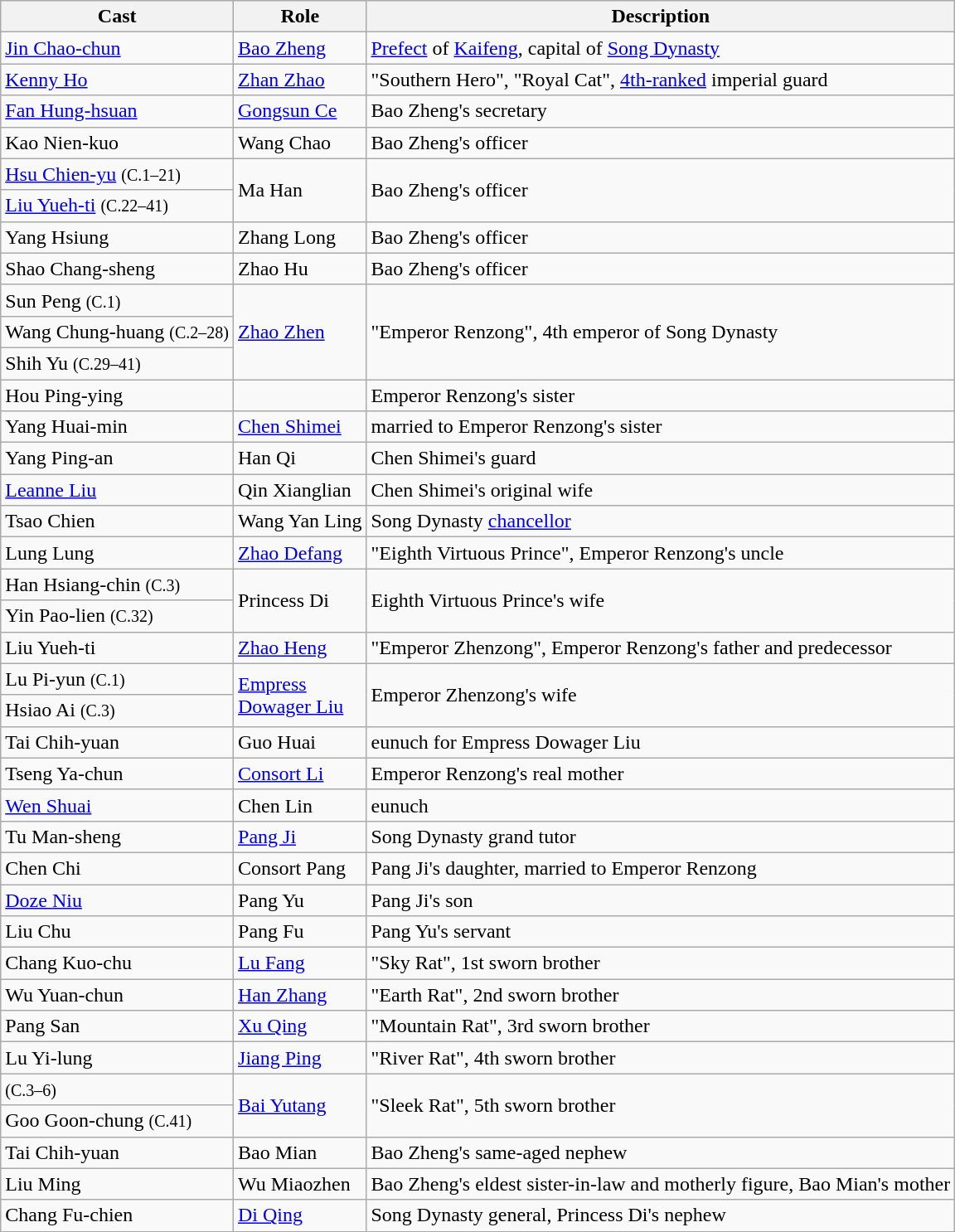<table class="wikitable">
<tr>
<th>Cast</th>
<th>Role</th>
<th>Description</th>
</tr>
<tr>
<td><a href='#'>Jin Chao-chun</a></td>
<td><a href='#'>Bao Zheng</a></td>
<td><a href='#'>Prefect</a> of <a href='#'>Kaifeng</a>, capital of <a href='#'>Song Dynasty</a></td>
</tr>
<tr>
<td><a href='#'>Kenny Ho</a></td>
<td><a href='#'>Zhan Zhao</a></td>
<td>"Southern Hero", "Royal Cat", <a href='#'>4th-ranked</a> imperial guard</td>
</tr>
<tr>
<td><a href='#'>Fan Hung-hsuan</a></td>
<td><a href='#'>Gongsun Ce</a></td>
<td>Bao Zheng's secretary</td>
</tr>
<tr>
<td>Kao Nien-kuo</td>
<td>Wang Chao</td>
<td>Bao Zheng's officer</td>
</tr>
<tr>
<td><a href='#'>Hsu Chien-yu</a> <small>(C.1–21)</small></td>
<td rowspan="2">Ma Han</td>
<td rowspan=2>Bao Zheng's officer</td>
</tr>
<tr>
<td><a href='#'>Liu Yueh-ti</a> <small>(C.22–41)</small></td>
</tr>
<tr>
<td>Yang Hsiung</td>
<td>Zhang Long</td>
<td>Bao Zheng's officer</td>
</tr>
<tr>
<td>Shao Chang-sheng</td>
<td>Zhao Hu</td>
<td>Bao Zheng's officer</td>
</tr>
<tr>
<td>Sun Peng <small>(C.1)</small></td>
<td rowspan=3><a href='#'>Zhao Zhen</a></td>
<td rowspan=3>"Emperor Renzong", 4th emperor of Song Dynasty</td>
</tr>
<tr>
<td>Wang Chung-huang <small>(C.2–28)</small></td>
</tr>
<tr>
<td>Shih Yu <small>(C.29–41)</small></td>
</tr>
<tr>
<td>Hou Ping-ying</td>
<td></td>
<td>Emperor Renzong's sister</td>
</tr>
<tr>
<td>Yang Huai-min</td>
<td><a href='#'>Chen Shimei</a></td>
<td>married to Emperor Renzong's sister</td>
</tr>
<tr>
<td>Yang Ping-an</td>
<td>Han Qi</td>
<td>Chen Shimei's guard</td>
</tr>
<tr>
<td><a href='#'>Leanne Liu</a></td>
<td>Qin Xianglian</td>
<td>Chen Shimei's original wife</td>
</tr>
<tr>
<td>Tsao Chien</td>
<td>Wang Yan Ling</td>
<td>Song Dynasty <a href='#'>chancellor</a></td>
</tr>
<tr>
<td>Lung Lung</td>
<td><a href='#'>Zhao Defang</a></td>
<td>"Eighth Virtuous Prince", Emperor Renzong's uncle</td>
</tr>
<tr>
<td>Han Hsiang-chin <small>(C.3)</small></td>
<td rowspan=2>Princess Di</td>
<td rowspan=2>Eighth Virtuous Prince's wife</td>
</tr>
<tr>
<td>Yin Pao-lien <small>(C.32)</small></td>
</tr>
<tr>
<td>Liu Yueh-ti</td>
<td><a href='#'>Zhao Heng</a></td>
<td>"Emperor Zhenzong", Emperor Renzong's father and predecessor</td>
</tr>
<tr>
<td>Lu Pi-yun <small>(C.1)</small></td>
<td rowspan=2><a href='#'>Empress</a><br><a href='#'>Dowager Liu</a></td>
<td rowspan=2>Emperor Zhenzong's wife</td>
</tr>
<tr>
<td>Hsiao Ai <small>(C.3)</small></td>
</tr>
<tr>
<td>Tai Chih-yuan</td>
<td>Guo Huai</td>
<td>eunuch for Empress Dowager Liu</td>
</tr>
<tr>
<td>Tseng Ya-chun</td>
<td><a href='#'>Consort Li</a></td>
<td>Emperor Renzong's real mother</td>
</tr>
<tr>
<td><a href='#'>Wen Shuai</a></td>
<td>Chen Lin</td>
<td>eunuch</td>
</tr>
<tr>
<td>Tu Man-sheng</td>
<td><a href='#'>Pang Ji</a></td>
<td>Song Dynasty grand tutor</td>
</tr>
<tr>
<td>Chen Chi</td>
<td>Consort Pang</td>
<td>Pang Ji's daughter, married to Emperor Renzong</td>
</tr>
<tr>
<td><a href='#'>Doze Niu</a></td>
<td>Pang Yu</td>
<td>Pang Ji's son</td>
</tr>
<tr>
<td>Liu Chu</td>
<td>Pang Fu</td>
<td>Pang Yu's servant</td>
</tr>
<tr>
<td>Chang Kuo-chu</td>
<td><a href='#'>Lu Fang</a></td>
<td>"Sky Rat", 1st sworn brother</td>
</tr>
<tr>
<td>Wu Yuan-chun</td>
<td><a href='#'>Han Zhang</a></td>
<td>"Earth Rat", 2nd sworn brother</td>
</tr>
<tr>
<td>Pang San</td>
<td><a href='#'>Xu Qing</a></td>
<td>"Mountain Rat", 3rd sworn brother</td>
</tr>
<tr>
<td>Lu Yi-lung</td>
<td><a href='#'>Jiang Ping</a></td>
<td>"River Rat", 4th sworn brother</td>
</tr>
<tr>
<td> <small>(C.3–6)</small></td>
<td rowspan=2><a href='#'>Bai Yutang</a></td>
<td rowspan=2>"Sleek Rat", 5th sworn brother</td>
</tr>
<tr>
<td>Goo Goon-chung <small>(C.41)</small></td>
</tr>
<tr>
<td>Tai Chih-yuan</td>
<td>Bao Mian</td>
<td>Bao Zheng's same-aged nephew</td>
</tr>
<tr>
<td>Liu Ming</td>
<td>Wu Miaozhen</td>
<td>Bao Zheng's eldest sister-in-law and motherly figure, Bao Mian's mother</td>
</tr>
<tr>
<td>Chang Fu-chien</td>
<td><a href='#'>Di Qing</a></td>
<td>Song Dynasty general, Princess Di's nephew</td>
</tr>
</table>
